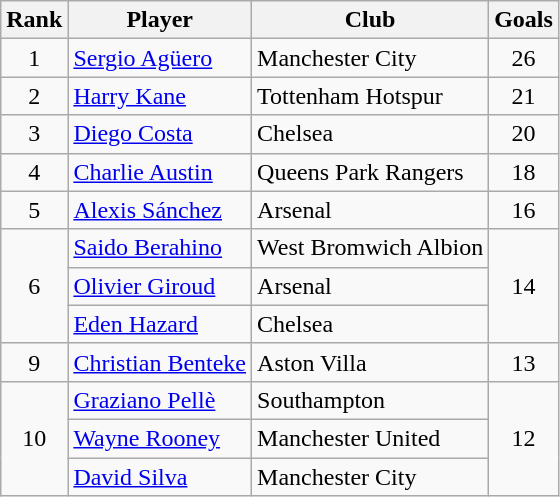<table class="wikitable" style="text-align:center">
<tr>
<th>Rank</th>
<th>Player</th>
<th>Club</th>
<th>Goals</th>
</tr>
<tr>
<td>1</td>
<td align="left"> <a href='#'>Sergio Agüero</a></td>
<td align="left">Manchester City</td>
<td>26</td>
</tr>
<tr>
<td>2</td>
<td align="left"> <a href='#'>Harry Kane</a></td>
<td align="left">Tottenham Hotspur</td>
<td>21</td>
</tr>
<tr>
<td>3</td>
<td align="left"> <a href='#'>Diego Costa</a></td>
<td align="left">Chelsea</td>
<td>20</td>
</tr>
<tr>
<td>4</td>
<td align="left"> <a href='#'>Charlie Austin</a></td>
<td align="left">Queens Park Rangers</td>
<td>18</td>
</tr>
<tr>
<td>5</td>
<td align="left"> <a href='#'>Alexis Sánchez</a></td>
<td align="left">Arsenal</td>
<td>16</td>
</tr>
<tr>
<td rowspan="3">6</td>
<td align="left"> <a href='#'>Saido Berahino</a></td>
<td align="left">West Bromwich Albion</td>
<td rowspan="3">14</td>
</tr>
<tr>
<td align="left"> <a href='#'>Olivier Giroud</a></td>
<td align="left">Arsenal</td>
</tr>
<tr>
<td align="left"> <a href='#'>Eden Hazard</a></td>
<td align="left">Chelsea</td>
</tr>
<tr>
<td>9</td>
<td align="left"> <a href='#'>Christian Benteke</a></td>
<td align="left">Aston Villa</td>
<td>13</td>
</tr>
<tr>
<td rowspan="3">10</td>
<td align="left"> <a href='#'>Graziano Pellè</a></td>
<td align="left">Southampton</td>
<td rowspan="3">12</td>
</tr>
<tr>
<td align="left"> <a href='#'>Wayne Rooney</a></td>
<td align="left">Manchester United</td>
</tr>
<tr>
<td align="left"> <a href='#'>David Silva</a></td>
<td align="left">Manchester City</td>
</tr>
</table>
